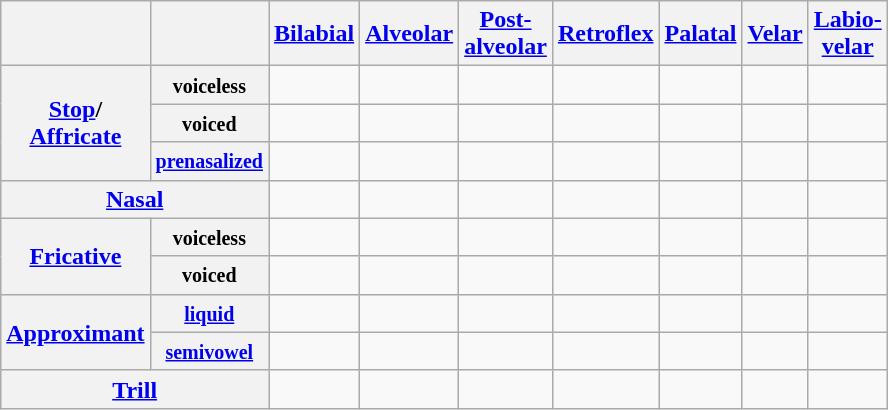<table class="wikitable">
<tr>
<th></th>
<th></th>
<th><a href='#'>Bilabial</a></th>
<th><a href='#'>Alveolar</a></th>
<th><a href='#'>Post-<br>alveolar</a></th>
<th><a href='#'>Retroflex</a></th>
<th><a href='#'>Palatal</a></th>
<th><a href='#'>Velar</a></th>
<th><a href='#'>Labio-<br>velar</a></th>
</tr>
<tr align="center">
<th rowspan="3"><a href='#'>Stop</a>/<br><a href='#'>Affricate</a></th>
<th><small>voiceless</small></th>
<td></td>
<td></td>
<td></td>
<td></td>
<td></td>
<td></td>
<td></td>
</tr>
<tr align="center">
<th><small>voiced</small></th>
<td></td>
<td></td>
<td></td>
<td></td>
<td></td>
<td></td>
<td></td>
</tr>
<tr align="center">
<th><a href='#'><small>prenasalized</small></a></th>
<td></td>
<td></td>
<td></td>
<td></td>
<td></td>
<td></td>
<td></td>
</tr>
<tr align="center">
<th colspan="2"><a href='#'>Nasal</a></th>
<td></td>
<td></td>
<td></td>
<td></td>
<td></td>
<td></td>
<td></td>
</tr>
<tr align="center">
<th rowspan="2"><a href='#'>Fricative</a></th>
<th><small>voiceless</small></th>
<td></td>
<td></td>
<td></td>
<td></td>
<td></td>
<td></td>
<td></td>
</tr>
<tr align="center">
<th><small>voiced</small></th>
<td></td>
<td></td>
<td></td>
<td></td>
<td></td>
<td></td>
<td></td>
</tr>
<tr align="center">
<th rowspan="2"><a href='#'>Approximant</a></th>
<th><small><a href='#'>liquid</a></small></th>
<td></td>
<td></td>
<td></td>
<td></td>
<td></td>
<td></td>
<td></td>
</tr>
<tr align="center">
<th><small><a href='#'>semivowel</a></small></th>
<td></td>
<td></td>
<td></td>
<td></td>
<td></td>
<td></td>
<td></td>
</tr>
<tr>
<th colspan="2"><a href='#'>Trill</a></th>
<td></td>
<td></td>
<td></td>
<td></td>
<td></td>
<td></td>
<td></td>
</tr>
</table>
